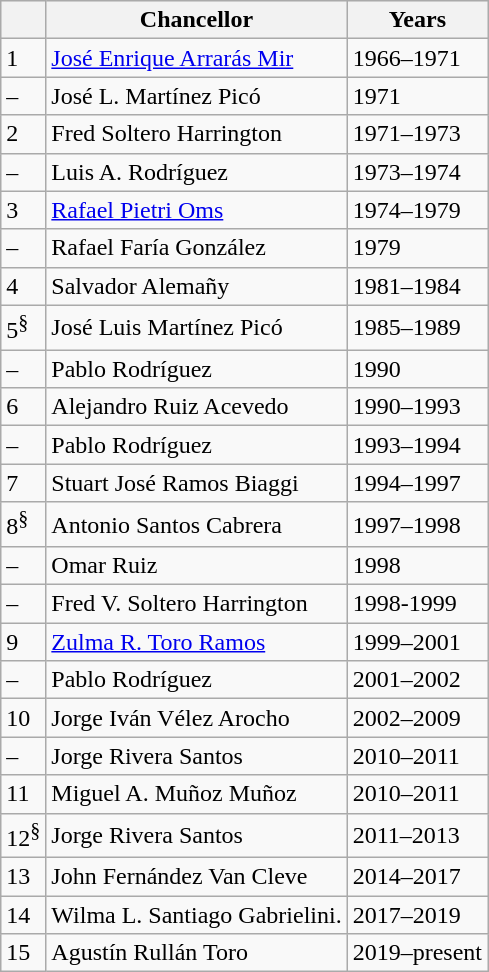<table class="wikitable">
<tr style="background:#eee;">
<th></th>
<th>Chancellor</th>
<th>Years</th>
</tr>
<tr>
<td>1</td>
<td><a href='#'>José Enrique Arrarás Mir</a></td>
<td>1966–1971</td>
</tr>
<tr>
<td>–</td>
<td>José L. Martínez Picó</td>
<td>1971</td>
</tr>
<tr>
<td>2</td>
<td>Fred Soltero Harrington</td>
<td>1971–1973</td>
</tr>
<tr>
<td>–</td>
<td>Luis A. Rodríguez</td>
<td>1973–1974</td>
</tr>
<tr>
<td>3</td>
<td><a href='#'>Rafael Pietri Oms</a></td>
<td>1974–1979</td>
</tr>
<tr>
<td>–</td>
<td>Rafael Faría González</td>
<td>1979</td>
</tr>
<tr>
<td>4</td>
<td>Salvador Alemañy</td>
<td>1981–1984</td>
</tr>
<tr>
<td>5<sup>§</sup></td>
<td>José Luis Martínez Picó</td>
<td>1985–1989</td>
</tr>
<tr>
<td>–</td>
<td>Pablo Rodríguez</td>
<td>1990</td>
</tr>
<tr>
<td>6</td>
<td>Alejandro Ruiz Acevedo</td>
<td>1990–1993</td>
</tr>
<tr>
<td>–</td>
<td>Pablo Rodríguez</td>
<td>1993–1994</td>
</tr>
<tr>
<td>7</td>
<td>Stuart José Ramos Biaggi</td>
<td>1994–1997</td>
</tr>
<tr>
<td>8<sup>§</sup></td>
<td>Antonio Santos Cabrera</td>
<td>1997–1998</td>
</tr>
<tr>
<td>–</td>
<td>Omar Ruiz</td>
<td>1998</td>
</tr>
<tr>
<td>–</td>
<td>Fred V. Soltero Harrington</td>
<td>1998‐1999</td>
</tr>
<tr>
<td>9</td>
<td><a href='#'>Zulma R. Toro Ramos</a></td>
<td>1999–2001</td>
</tr>
<tr>
<td>–</td>
<td>Pablo Rodríguez</td>
<td>2001–2002</td>
</tr>
<tr>
<td>10</td>
<td>Jorge Iván Vélez Arocho</td>
<td>2002–2009</td>
</tr>
<tr>
<td>–</td>
<td>Jorge Rivera Santos</td>
<td>2010–2011</td>
</tr>
<tr>
<td>11</td>
<td>Miguel A. Muñoz Muñoz</td>
<td>2010–2011</td>
</tr>
<tr>
<td>12<sup>§</sup></td>
<td>Jorge Rivera Santos</td>
<td>2011–2013</td>
</tr>
<tr>
<td>13</td>
<td>John Fernández Van Cleve</td>
<td>2014–2017</td>
</tr>
<tr>
<td>14</td>
<td>Wilma L. Santiago Gabrielini.</td>
<td>2017–2019</td>
</tr>
<tr>
<td>15</td>
<td>Agustín Rullán Toro</td>
<td>2019–present</td>
</tr>
</table>
